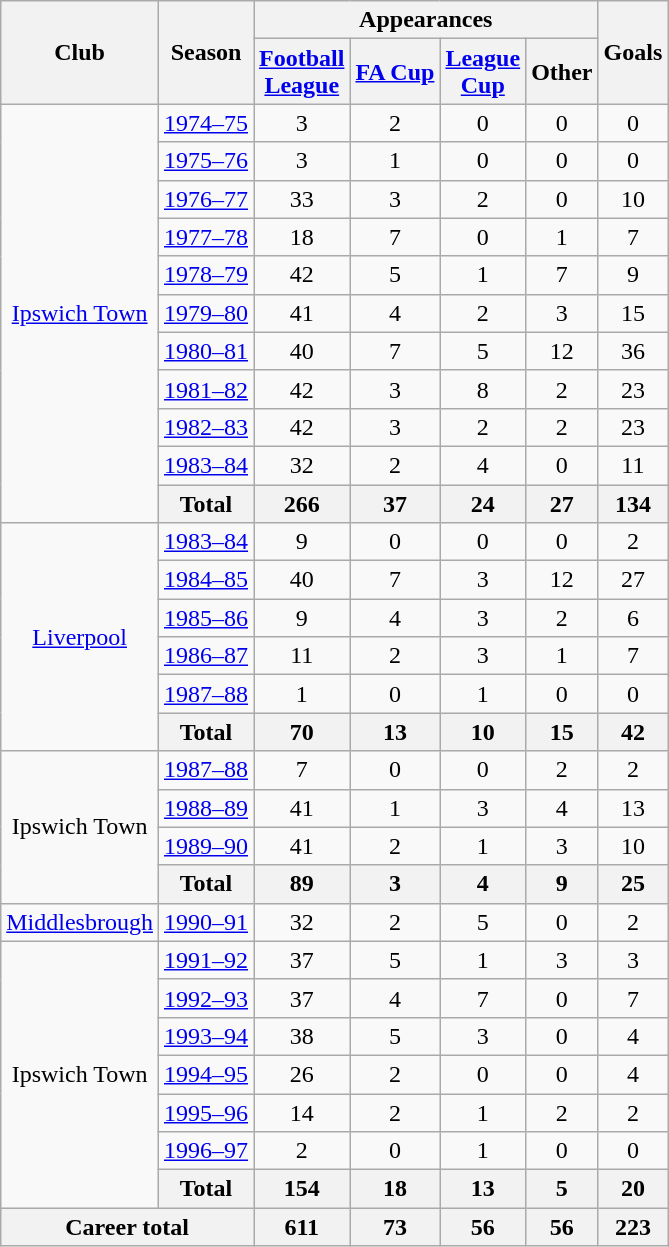<table class="wikitable" style="text-align:center">
<tr>
<th rowspan="2">Club</th>
<th rowspan="2">Season</th>
<th colspan="4">Appearances</th>
<th rowspan="2">Goals</th>
</tr>
<tr>
<th><a href='#'>Football<br>League</a></th>
<th><a href='#'>FA Cup</a></th>
<th><a href='#'>League<br>Cup</a></th>
<th>Other</th>
</tr>
<tr>
<td rowspan="11"><a href='#'>Ipswich Town</a></td>
<td><a href='#'>1974–75</a></td>
<td>3</td>
<td>2</td>
<td>0</td>
<td>0</td>
<td>0</td>
</tr>
<tr>
<td><a href='#'>1975–76</a></td>
<td>3</td>
<td>1</td>
<td>0</td>
<td>0</td>
<td>0</td>
</tr>
<tr>
<td><a href='#'>1976–77</a></td>
<td>33</td>
<td>3</td>
<td>2</td>
<td>0</td>
<td>10</td>
</tr>
<tr>
<td><a href='#'>1977–78</a></td>
<td>18</td>
<td>7</td>
<td>0</td>
<td>1</td>
<td>7</td>
</tr>
<tr>
<td><a href='#'>1978–79</a></td>
<td>42</td>
<td>5</td>
<td>1</td>
<td>7</td>
<td>9</td>
</tr>
<tr>
<td><a href='#'>1979–80</a></td>
<td>41</td>
<td>4</td>
<td>2</td>
<td>3</td>
<td>15</td>
</tr>
<tr>
<td><a href='#'>1980–81</a></td>
<td>40</td>
<td>7</td>
<td>5</td>
<td>12</td>
<td>36</td>
</tr>
<tr>
<td><a href='#'>1981–82</a></td>
<td>42</td>
<td>3</td>
<td>8</td>
<td>2</td>
<td>23</td>
</tr>
<tr>
<td><a href='#'>1982–83</a></td>
<td>42</td>
<td>3</td>
<td>2</td>
<td>2</td>
<td>23</td>
</tr>
<tr>
<td><a href='#'>1983–84</a></td>
<td>32</td>
<td>2</td>
<td>4</td>
<td>0</td>
<td>11</td>
</tr>
<tr>
<th>Total</th>
<th>266</th>
<th>37</th>
<th>24</th>
<th>27</th>
<th>134</th>
</tr>
<tr>
<td rowspan="6"><a href='#'>Liverpool</a></td>
<td><a href='#'>1983–84</a></td>
<td>9</td>
<td>0</td>
<td>0</td>
<td>0</td>
<td>2</td>
</tr>
<tr>
<td><a href='#'>1984–85</a></td>
<td>40</td>
<td>7</td>
<td>3</td>
<td>12</td>
<td>27</td>
</tr>
<tr>
<td><a href='#'>1985–86</a></td>
<td>9</td>
<td>4</td>
<td>3</td>
<td>2</td>
<td>6</td>
</tr>
<tr>
<td><a href='#'>1986–87</a></td>
<td>11</td>
<td>2</td>
<td>3</td>
<td>1</td>
<td>7</td>
</tr>
<tr>
<td><a href='#'>1987–88</a></td>
<td>1</td>
<td>0</td>
<td>1</td>
<td>0</td>
<td>0</td>
</tr>
<tr>
<th>Total</th>
<th>70</th>
<th>13</th>
<th>10</th>
<th>15</th>
<th>42</th>
</tr>
<tr>
<td rowspan="4">Ipswich Town</td>
<td><a href='#'>1987–88</a></td>
<td>7</td>
<td>0</td>
<td>0</td>
<td>2</td>
<td>2</td>
</tr>
<tr>
<td><a href='#'>1988–89</a></td>
<td>41</td>
<td>1</td>
<td>3</td>
<td>4</td>
<td>13</td>
</tr>
<tr>
<td><a href='#'>1989–90</a></td>
<td>41</td>
<td>2</td>
<td>1</td>
<td>3</td>
<td>10</td>
</tr>
<tr>
<th>Total</th>
<th>89</th>
<th>3</th>
<th>4</th>
<th>9</th>
<th>25</th>
</tr>
<tr>
<td><a href='#'>Middlesbrough</a></td>
<td><a href='#'>1990–91</a></td>
<td>32</td>
<td>2</td>
<td>5</td>
<td>0</td>
<td>2</td>
</tr>
<tr>
<td rowspan="7">Ipswich Town</td>
<td><a href='#'>1991–92</a></td>
<td>37</td>
<td>5</td>
<td>1</td>
<td>3</td>
<td>3</td>
</tr>
<tr>
<td><a href='#'>1992–93</a></td>
<td>37</td>
<td>4</td>
<td>7</td>
<td>0</td>
<td>7</td>
</tr>
<tr>
<td><a href='#'>1993–94</a></td>
<td>38</td>
<td>5</td>
<td>3</td>
<td>0</td>
<td>4</td>
</tr>
<tr>
<td><a href='#'>1994–95</a></td>
<td>26</td>
<td>2</td>
<td>0</td>
<td>0</td>
<td>4</td>
</tr>
<tr>
<td><a href='#'>1995–96</a></td>
<td>14</td>
<td>2</td>
<td>1</td>
<td>2</td>
<td>2</td>
</tr>
<tr>
<td><a href='#'>1996–97</a></td>
<td>2</td>
<td>0</td>
<td>1</td>
<td>0</td>
<td>0</td>
</tr>
<tr>
<th>Total</th>
<th>154</th>
<th>18</th>
<th>13</th>
<th>5</th>
<th>20</th>
</tr>
<tr>
<th colspan="2">Career total</th>
<th>611</th>
<th>73</th>
<th>56</th>
<th>56</th>
<th>223</th>
</tr>
</table>
